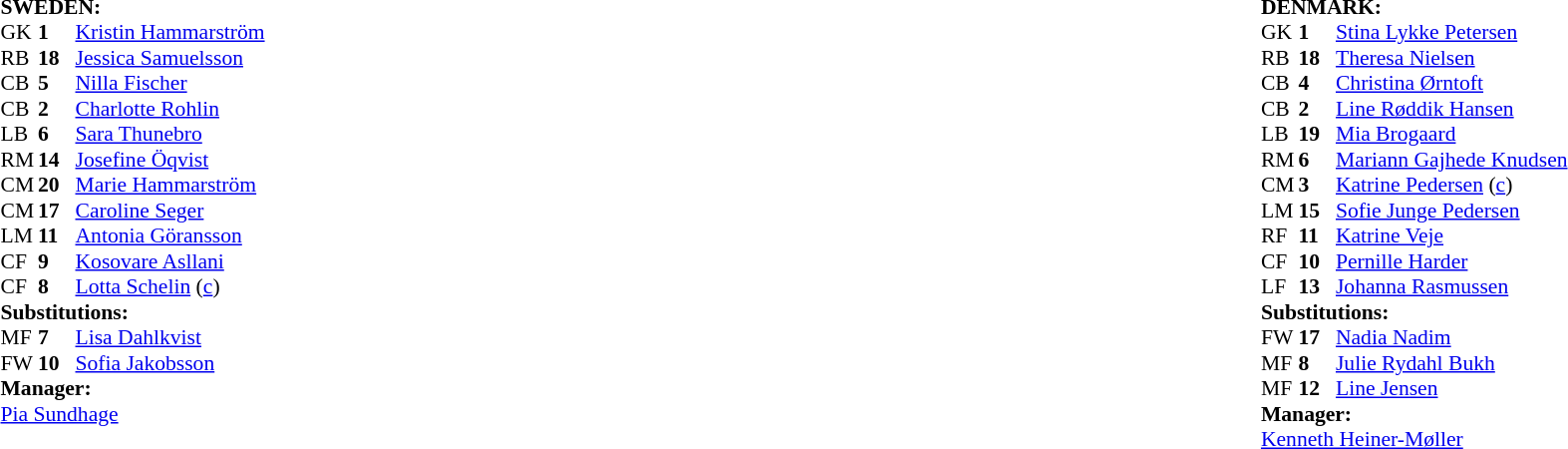<table width="100%">
<tr>
<td valign="top" width="50%"><br><table style="font-size: 90%" cellspacing="0" cellpadding="0">
<tr>
<td colspan=4><br><strong>SWEDEN:</strong></td>
</tr>
<tr>
<th width="25"></th>
<th width="25"></th>
</tr>
<tr>
<td>GK</td>
<td><strong>1</strong></td>
<td><a href='#'>Kristin Hammarström</a></td>
</tr>
<tr>
<td>RB</td>
<td><strong>18</strong></td>
<td><a href='#'>Jessica Samuelsson</a></td>
</tr>
<tr>
<td>CB</td>
<td><strong>5</strong></td>
<td><a href='#'>Nilla Fischer</a></td>
</tr>
<tr>
<td>CB</td>
<td><strong>2</strong></td>
<td><a href='#'>Charlotte Rohlin</a></td>
</tr>
<tr>
<td>LB</td>
<td><strong>6</strong></td>
<td><a href='#'>Sara Thunebro</a></td>
</tr>
<tr>
<td>RM</td>
<td><strong>14</strong></td>
<td><a href='#'>Josefine Öqvist</a></td>
<td></td>
<td></td>
</tr>
<tr>
<td>CM</td>
<td><strong>20</strong></td>
<td><a href='#'>Marie Hammarström</a></td>
</tr>
<tr>
<td>CM</td>
<td><strong>17</strong></td>
<td><a href='#'>Caroline Seger</a></td>
</tr>
<tr>
<td>LM</td>
<td><strong>11</strong></td>
<td><a href='#'>Antonia Göransson</a></td>
<td></td>
<td></td>
</tr>
<tr>
<td>CF</td>
<td><strong>9</strong></td>
<td><a href='#'>Kosovare Asllani</a></td>
</tr>
<tr>
<td>CF</td>
<td><strong>8</strong></td>
<td><a href='#'>Lotta Schelin</a> (<a href='#'>c</a>)</td>
</tr>
<tr>
<td colspan=3><strong>Substitutions:</strong></td>
</tr>
<tr>
<td>MF</td>
<td><strong>7</strong></td>
<td><a href='#'>Lisa Dahlkvist</a></td>
<td></td>
<td></td>
</tr>
<tr>
<td>FW</td>
<td><strong>10</strong></td>
<td><a href='#'>Sofia Jakobsson</a></td>
<td></td>
<td></td>
</tr>
<tr>
<td colspan=3><strong>Manager:</strong></td>
</tr>
<tr>
<td colspan="3"><a href='#'>Pia Sundhage</a></td>
</tr>
</table>
</td>
<td valign="top"></td>
<td valign="top" width="50%"><br><table style="font-size: 90%" cellspacing="0" cellpadding="0" align="center">
<tr>
<td colspan=4><br><strong>DENMARK:</strong></td>
</tr>
<tr>
<th width=25></th>
<th width=25></th>
</tr>
<tr>
<td>GK</td>
<td><strong>1</strong></td>
<td><a href='#'>Stina Lykke Petersen</a></td>
</tr>
<tr>
<td>RB</td>
<td><strong>18</strong></td>
<td><a href='#'>Theresa Nielsen</a></td>
<td></td>
</tr>
<tr>
<td>CB</td>
<td><strong>4</strong></td>
<td><a href='#'>Christina Ørntoft</a></td>
<td></td>
</tr>
<tr>
<td>CB</td>
<td><strong>2</strong></td>
<td><a href='#'>Line Røddik Hansen</a></td>
</tr>
<tr>
<td>LB</td>
<td><strong>19</strong></td>
<td><a href='#'>Mia Brogaard</a></td>
</tr>
<tr>
<td>RM</td>
<td><strong>6</strong></td>
<td><a href='#'>Mariann Gajhede Knudsen</a></td>
</tr>
<tr>
<td>CM</td>
<td><strong>3</strong></td>
<td><a href='#'>Katrine Pedersen</a> (<a href='#'>c</a>)</td>
</tr>
<tr>
<td>LM</td>
<td><strong>15</strong></td>
<td><a href='#'>Sofie Junge Pedersen</a></td>
<td></td>
<td></td>
</tr>
<tr>
<td>RF</td>
<td><strong>11</strong></td>
<td><a href='#'>Katrine Veje</a></td>
<td></td>
<td></td>
</tr>
<tr>
<td>CF</td>
<td><strong>10</strong></td>
<td><a href='#'>Pernille Harder</a></td>
</tr>
<tr>
<td>LF</td>
<td><strong>13</strong></td>
<td><a href='#'>Johanna Rasmussen</a></td>
<td></td>
<td></td>
</tr>
<tr>
<td colspan=3><strong>Substitutions:</strong></td>
</tr>
<tr>
<td>FW</td>
<td><strong>17</strong></td>
<td><a href='#'>Nadia Nadim</a></td>
<td></td>
<td></td>
</tr>
<tr>
<td>MF</td>
<td><strong>8</strong></td>
<td><a href='#'>Julie Rydahl Bukh</a></td>
<td></td>
<td></td>
</tr>
<tr>
<td>MF</td>
<td><strong>12</strong></td>
<td><a href='#'>Line Jensen</a></td>
<td></td>
<td></td>
</tr>
<tr>
<td colspan=3><strong>Manager:</strong></td>
</tr>
<tr>
<td colspan="3"><a href='#'>Kenneth Heiner-Møller</a></td>
</tr>
</table>
</td>
</tr>
</table>
